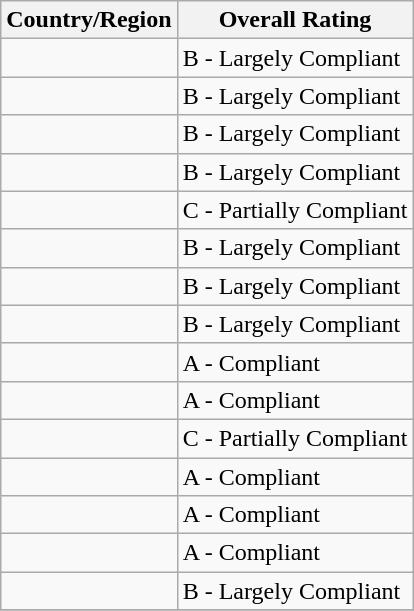<table class="wikitable sortable">
<tr>
<th style="width:2em;">Country/Region</th>
<th>Overall Rating</th>
</tr>
<tr>
<td></td>
<td>B - Largely Compliant</td>
</tr>
<tr>
<td></td>
<td>B - Largely Compliant</td>
</tr>
<tr>
<td></td>
<td>B - Largely Compliant</td>
</tr>
<tr>
<td></td>
<td>B - Largely Compliant</td>
</tr>
<tr>
<td></td>
<td>C - Partially Compliant</td>
</tr>
<tr>
<td></td>
<td>B - Largely Compliant</td>
</tr>
<tr>
<td></td>
<td>B - Largely Compliant</td>
</tr>
<tr>
<td></td>
<td>B - Largely Compliant</td>
</tr>
<tr>
<td></td>
<td>A - Compliant</td>
</tr>
<tr>
<td></td>
<td>A - Compliant</td>
</tr>
<tr>
<td></td>
<td>C - Partially Compliant</td>
</tr>
<tr>
<td></td>
<td>A - Compliant</td>
</tr>
<tr>
<td></td>
<td>A - Compliant</td>
</tr>
<tr>
<td></td>
<td>A - Compliant</td>
</tr>
<tr>
<td></td>
<td>B - Largely Compliant</td>
</tr>
<tr>
</tr>
</table>
